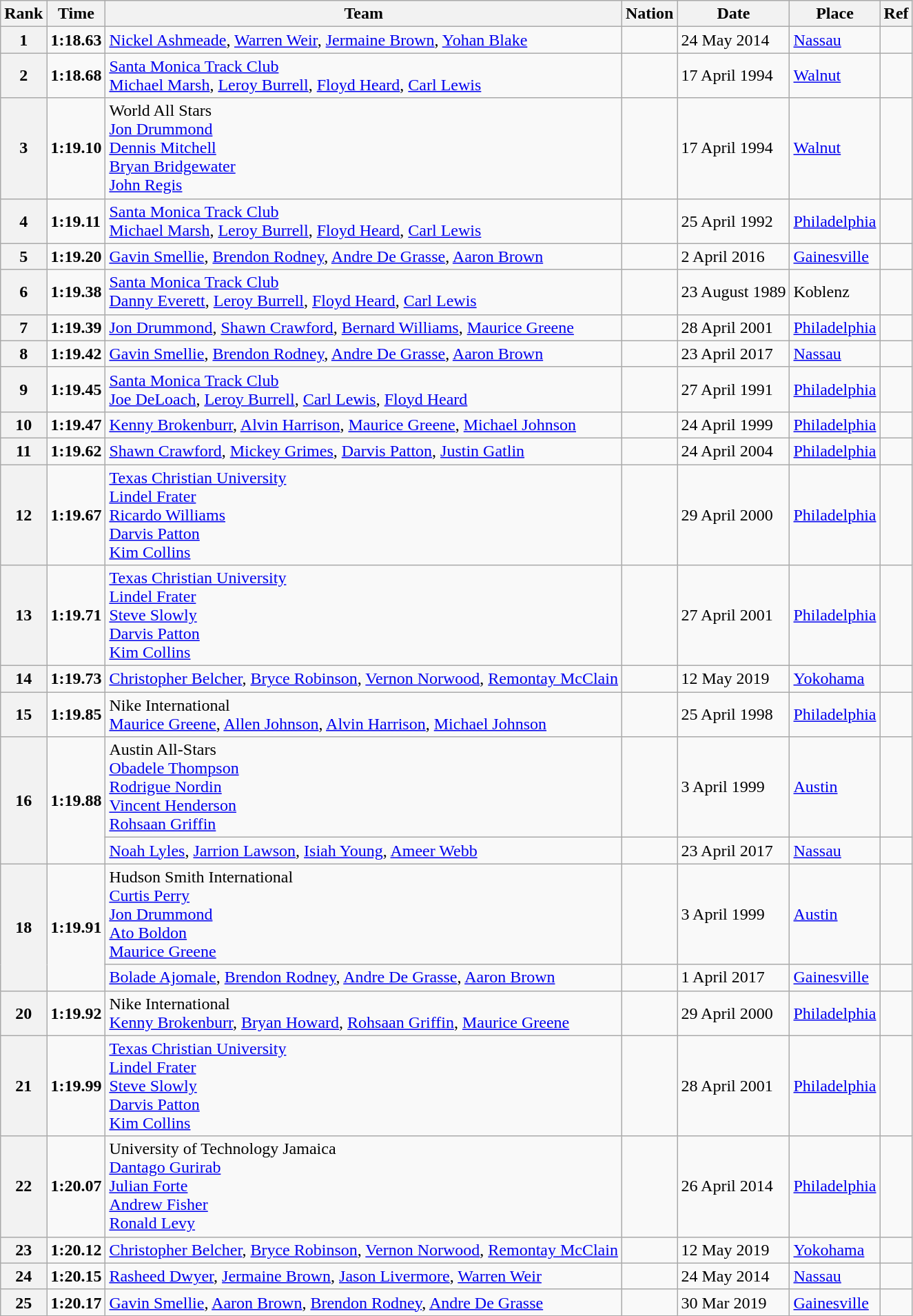<table class="wikitable">
<tr>
<th>Rank</th>
<th>Time</th>
<th>Team</th>
<th>Nation</th>
<th>Date</th>
<th>Place</th>
<th>Ref</th>
</tr>
<tr>
<th>1</th>
<td><strong>1:18.63</strong></td>
<td><a href='#'>Nickel Ashmeade</a>, <a href='#'>Warren Weir</a>, <a href='#'>Jermaine Brown</a>, <a href='#'>Yohan Blake</a></td>
<td></td>
<td>24 May 2014</td>
<td><a href='#'>Nassau</a></td>
<td></td>
</tr>
<tr>
<th>2</th>
<td><strong>1:18.68</strong></td>
<td><a href='#'>Santa Monica Track Club</a><br><a href='#'>Michael Marsh</a>, <a href='#'>Leroy Burrell</a>, <a href='#'>Floyd Heard</a>, <a href='#'>Carl Lewis</a></td>
<td></td>
<td>17 April 1994</td>
<td><a href='#'>Walnut</a></td>
<td></td>
</tr>
<tr>
<th>3</th>
<td><strong>1:19.10</strong></td>
<td>World All Stars<br><a href='#'>Jon Drummond</a><br><a href='#'>Dennis Mitchell</a><br><a href='#'>Bryan Bridgewater</a><br><a href='#'>John Regis</a></td>
<td><br><br><br><br></td>
<td>17 April 1994</td>
<td><a href='#'>Walnut</a></td>
<td></td>
</tr>
<tr>
<th>4</th>
<td><strong>1:19.11</strong></td>
<td><a href='#'>Santa Monica Track Club</a><br><a href='#'>Michael Marsh</a>, <a href='#'>Leroy Burrell</a>, <a href='#'>Floyd Heard</a>, <a href='#'>Carl Lewis</a></td>
<td></td>
<td>25 April 1992</td>
<td><a href='#'>Philadelphia</a></td>
<td></td>
</tr>
<tr>
<th>5</th>
<td><strong>1:19.20</strong></td>
<td><a href='#'>Gavin Smellie</a>, <a href='#'>Brendon Rodney</a>, <a href='#'>Andre De Grasse</a>, <a href='#'>Aaron Brown</a></td>
<td></td>
<td>2 April 2016</td>
<td><a href='#'>Gainesville</a></td>
<td></td>
</tr>
<tr>
<th>6</th>
<td><strong>1:19.38</strong></td>
<td><a href='#'>Santa Monica Track Club</a><br><a href='#'>Danny Everett</a>, <a href='#'>Leroy Burrell</a>, <a href='#'>Floyd Heard</a>, <a href='#'>Carl Lewis</a></td>
<td></td>
<td>23 August 1989</td>
<td>Koblenz</td>
<td></td>
</tr>
<tr>
<th>7</th>
<td><strong>1:19.39</strong></td>
<td><a href='#'>Jon Drummond</a>, <a href='#'>Shawn Crawford</a>, <a href='#'>Bernard Williams</a>, <a href='#'>Maurice Greene</a></td>
<td></td>
<td>28 April 2001</td>
<td><a href='#'>Philadelphia</a></td>
<td></td>
</tr>
<tr>
<th>8</th>
<td><strong>1:19.42</strong></td>
<td><a href='#'>Gavin Smellie</a>, <a href='#'>Brendon Rodney</a>, <a href='#'>Andre De Grasse</a>, <a href='#'>Aaron Brown</a></td>
<td></td>
<td>23 April 2017</td>
<td><a href='#'>Nassau</a></td>
<td></td>
</tr>
<tr>
<th>9</th>
<td><strong>1:19.45</strong></td>
<td><a href='#'>Santa Monica Track Club</a><br><a href='#'>Joe DeLoach</a>, <a href='#'>Leroy Burrell</a>, <a href='#'>Carl Lewis</a>, <a href='#'>Floyd Heard</a></td>
<td></td>
<td>27 April 1991</td>
<td><a href='#'>Philadelphia</a></td>
<td></td>
</tr>
<tr>
<th>10</th>
<td><strong>1:19.47</strong></td>
<td><a href='#'>Kenny Brokenburr</a>, <a href='#'>Alvin Harrison</a>, <a href='#'>Maurice Greene</a>, <a href='#'>Michael Johnson</a></td>
<td></td>
<td>24 April 1999</td>
<td><a href='#'>Philadelphia</a></td>
<td></td>
</tr>
<tr>
<th>11</th>
<td><strong>1:19.62</strong></td>
<td><a href='#'>Shawn Crawford</a>, <a href='#'>Mickey Grimes</a>, <a href='#'>Darvis Patton</a>, <a href='#'>Justin Gatlin</a></td>
<td></td>
<td>24 April 2004</td>
<td><a href='#'>Philadelphia</a></td>
<td></td>
</tr>
<tr>
<th>12</th>
<td><strong>1:19.67</strong></td>
<td><a href='#'>Texas Christian University</a><br><a href='#'>Lindel Frater</a><br><a href='#'>Ricardo Williams</a><br><a href='#'>Darvis Patton</a><br><a href='#'>Kim Collins</a></td>
<td><br><br><br><br></td>
<td>29 April 2000</td>
<td><a href='#'>Philadelphia</a></td>
<td></td>
</tr>
<tr>
<th>13</th>
<td><strong>1:19.71</strong></td>
<td><a href='#'>Texas Christian University</a><br><a href='#'>Lindel Frater</a><br><a href='#'>Steve Slowly</a><br><a href='#'>Darvis Patton</a><br><a href='#'>Kim Collins</a></td>
<td><br><br><br><br></td>
<td>27 April 2001</td>
<td><a href='#'>Philadelphia</a></td>
<td></td>
</tr>
<tr>
<th>14</th>
<td><strong>1:19.73</strong></td>
<td><a href='#'>Christopher Belcher</a>, <a href='#'>Bryce Robinson</a>, <a href='#'>Vernon Norwood</a>, <a href='#'>Remontay McClain</a></td>
<td></td>
<td>12 May 2019</td>
<td><a href='#'>Yokohama</a></td>
<td></td>
</tr>
<tr>
<th>15</th>
<td><strong>1:19.85</strong></td>
<td>Nike International<br><a href='#'>Maurice Greene</a>, <a href='#'>Allen Johnson</a>, <a href='#'>Alvin Harrison</a>, <a href='#'>Michael Johnson</a></td>
<td><br></td>
<td>25 April 1998</td>
<td><a href='#'>Philadelphia</a></td>
<td></td>
</tr>
<tr>
<th rowspan=2>16</th>
<td rowspan=2><strong>1:19.88</strong></td>
<td>Austin All-Stars<br><a href='#'>Obadele Thompson</a><br><a href='#'>Rodrigue Nordin</a><br><a href='#'>Vincent Henderson</a><br><a href='#'>Rohsaan Griffin</a></td>
<td><br><br><br><br></td>
<td>3 April 1999</td>
<td><a href='#'>Austin</a></td>
<td></td>
</tr>
<tr>
<td><a href='#'>Noah Lyles</a>, <a href='#'>Jarrion Lawson</a>, <a href='#'>Isiah Young</a>, <a href='#'>Ameer Webb</a></td>
<td></td>
<td>23 April 2017</td>
<td><a href='#'>Nassau</a></td>
<td></td>
</tr>
<tr>
<th rowspan="2">18</th>
<td rowspan="2"><strong>1:19.91</strong></td>
<td>Hudson Smith International<br><a href='#'>Curtis Perry</a><br><a href='#'>Jon Drummond</a><br><a href='#'>Ato Boldon</a><br><a href='#'>Maurice Greene</a></td>
<td><br><br><br><br></td>
<td>3 April 1999</td>
<td><a href='#'>Austin</a></td>
<td></td>
</tr>
<tr>
<td><a href='#'>Bolade Ajomale</a>, <a href='#'>Brendon Rodney</a>, <a href='#'>Andre De Grasse</a>, <a href='#'>Aaron Brown</a></td>
<td></td>
<td>1 April 2017</td>
<td><a href='#'>Gainesville</a></td>
<td></td>
</tr>
<tr>
<th>20</th>
<td><strong>1:19.92</strong></td>
<td>Nike International<br><a href='#'>Kenny Brokenburr</a>, <a href='#'>Bryan Howard</a>, <a href='#'>Rohsaan Griffin</a>, <a href='#'>Maurice Greene</a></td>
<td></td>
<td>29 April 2000</td>
<td><a href='#'>Philadelphia</a></td>
<td></td>
</tr>
<tr>
<th>21</th>
<td><strong>1:19.99</strong></td>
<td><a href='#'>Texas Christian University</a><br><a href='#'>Lindel Frater</a><br><a href='#'>Steve Slowly</a><br><a href='#'>Darvis Patton</a><br><a href='#'>Kim Collins</a></td>
<td><br><br><br><br></td>
<td>28 April 2001</td>
<td><a href='#'>Philadelphia</a></td>
<td></td>
</tr>
<tr>
<th>22</th>
<td><strong>1:20.07</strong></td>
<td>University of Technology Jamaica<br><a href='#'>Dantago Gurirab</a><br><a href='#'>Julian Forte</a><br><a href='#'>Andrew Fisher</a><br><a href='#'>Ronald Levy</a></td>
<td><br><br><br><br></td>
<td>26 April 2014</td>
<td><a href='#'>Philadelphia</a></td>
<td></td>
</tr>
<tr>
<th>23</th>
<td><strong>1:20.12</strong></td>
<td><a href='#'>Christopher Belcher</a>, <a href='#'>Bryce Robinson</a>, <a href='#'>Vernon Norwood</a>, <a href='#'>Remontay McClain</a></td>
<td></td>
<td>12 May 2019</td>
<td><a href='#'>Yokohama</a></td>
<td></td>
</tr>
<tr>
<th>24</th>
<td><strong>1:20.15</strong></td>
<td><a href='#'>Rasheed Dwyer</a>, <a href='#'>Jermaine Brown</a>, <a href='#'>Jason Livermore</a>, <a href='#'>Warren Weir</a></td>
<td></td>
<td>24 May 2014</td>
<td><a href='#'>Nassau</a></td>
<td></td>
</tr>
<tr>
<th>25</th>
<td><strong>1:20.17</strong></td>
<td><a href='#'>Gavin Smellie</a>, <a href='#'>Aaron Brown</a>, <a href='#'>Brendon Rodney</a>, <a href='#'>Andre De Grasse</a></td>
<td></td>
<td>30 Mar 2019</td>
<td><a href='#'>Gainesville</a></td>
<td></td>
</tr>
</table>
